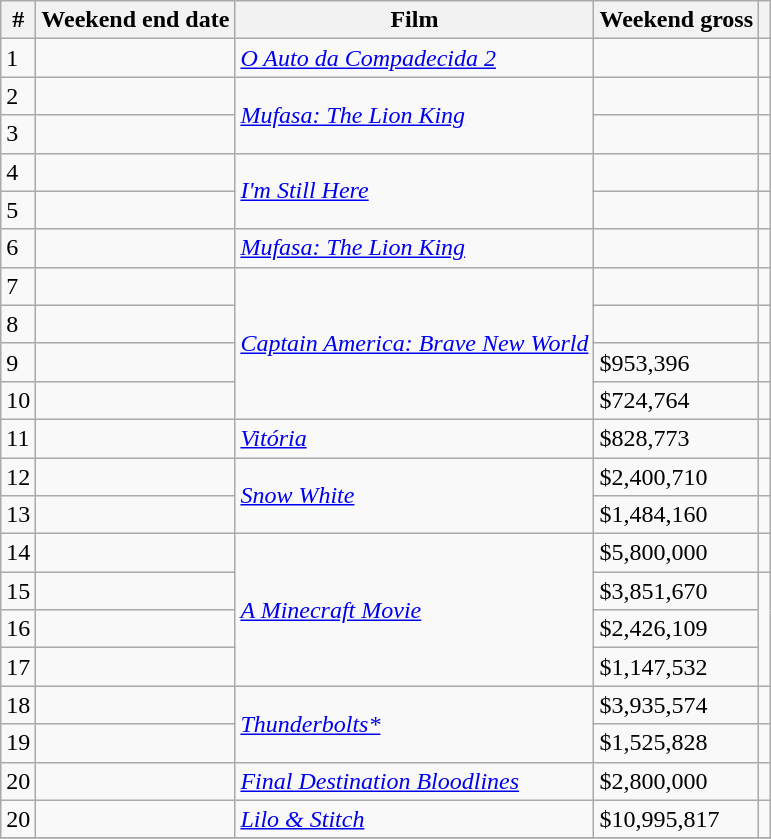<table class="wikitable sortable">
<tr>
<th abbr="Week">#</th>
<th abbr="Date">Weekend end date</th>
<th>Film</th>
<th>Weekend gross</th>
<th></th>
</tr>
<tr>
<td>1</td>
<td></td>
<td><em><a href='#'>O Auto da Compadecida 2</a></em></td>
<td></td>
<td></td>
</tr>
<tr>
<td>2</td>
<td></td>
<td rowspan=2><em><a href='#'>Mufasa: The Lion King</a></em></td>
<td></td>
<td></td>
</tr>
<tr>
<td>3</td>
<td></td>
<td></td>
<td></td>
</tr>
<tr>
<td>4</td>
<td></td>
<td rowspan=2><em><a href='#'>I'm Still Here</a></em></td>
<td></td>
<td></td>
</tr>
<tr>
<td>5</td>
<td></td>
<td></td>
<td></td>
</tr>
<tr>
<td>6</td>
<td></td>
<td><em><a href='#'>Mufasa: The Lion King</a></em></td>
<td></td>
<td></td>
</tr>
<tr>
<td>7</td>
<td></td>
<td rowspan =4><em><a href='#'>Captain America: Brave New World</a></em></td>
<td></td>
<td></td>
</tr>
<tr>
<td>8</td>
<td></td>
<td></td>
<td></td>
</tr>
<tr>
<td>9</td>
<td></td>
<td>$953,396</td>
<td></td>
</tr>
<tr>
<td>10</td>
<td></td>
<td>$724,764</td>
<td></td>
</tr>
<tr>
<td>11</td>
<td></td>
<td><em><a href='#'>Vitória</a></em></td>
<td>$828,773</td>
</tr>
<tr>
<td>12</td>
<td></td>
<td rowspan="2"><em><a href='#'>Snow White</a></em></td>
<td>$2,400,710</td>
<td></td>
</tr>
<tr>
<td>13</td>
<td></td>
<td>$1,484,160</td>
<td></td>
</tr>
<tr>
<td>14</td>
<td></td>
<td rowspan="4"><em><a href='#'>A Minecraft Movie</a></em></td>
<td>$5,800,000</td>
<td></td>
</tr>
<tr>
<td>15</td>
<td></td>
<td>$3,851,670</td>
</tr>
<tr>
<td>16</td>
<td></td>
<td>$2,426,109</td>
</tr>
<tr>
<td>17</td>
<td></td>
<td>$1,147,532</td>
</tr>
<tr>
<td>18</td>
<td></td>
<td rowspan="2"><em><a href='#'>Thunderbolts*</a></em></td>
<td>$3,935,574</td>
<td></td>
</tr>
<tr>
<td>19</td>
<td></td>
<td>$1,525,828</td>
<td></td>
</tr>
<tr>
<td>20</td>
<td></td>
<td><em><a href='#'>Final Destination Bloodlines</a></em></td>
<td>$2,800,000</td>
<td></td>
</tr>
<tr>
<td>20</td>
<td></td>
<td><em><a href='#'>Lilo & Stitch</a></em></td>
<td>$10,995,817</td>
<td></td>
</tr>
<tr>
</tr>
</table>
